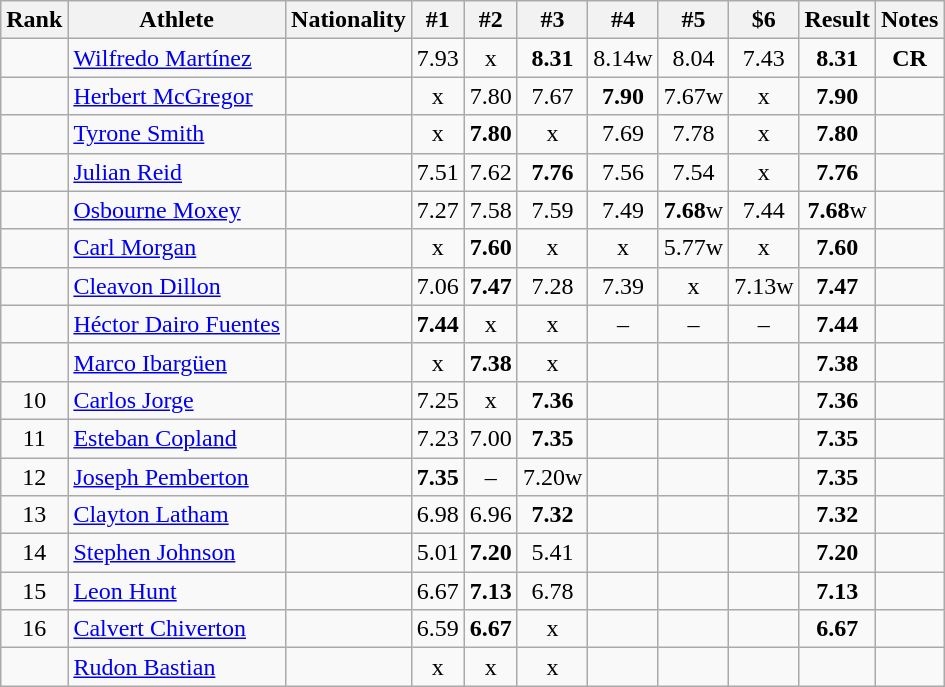<table class="wikitable sortable" style="text-align:center">
<tr>
<th>Rank</th>
<th>Athlete</th>
<th>Nationality</th>
<th>#1</th>
<th>#2</th>
<th>#3</th>
<th>#4</th>
<th>#5</th>
<th>$6</th>
<th>Result</th>
<th>Notes</th>
</tr>
<tr>
<td></td>
<td align="left"><a href='#'>Wilfredo Martínez</a></td>
<td align=left></td>
<td>7.93</td>
<td>x</td>
<td><strong>8.31</strong></td>
<td>8.14w</td>
<td>8.04</td>
<td>7.43</td>
<td><strong>8.31</strong></td>
<td><strong>CR</strong></td>
</tr>
<tr>
<td></td>
<td align="left"><a href='#'>Herbert McGregor</a></td>
<td align=left></td>
<td>x</td>
<td>7.80</td>
<td>7.67</td>
<td><strong>7.90</strong></td>
<td>7.67w</td>
<td>x</td>
<td><strong>7.90</strong></td>
<td></td>
</tr>
<tr>
<td></td>
<td align="left"><a href='#'>Tyrone Smith</a></td>
<td align=left></td>
<td>x</td>
<td><strong>7.80</strong></td>
<td>x</td>
<td>7.69</td>
<td>7.78</td>
<td>x</td>
<td><strong>7.80</strong></td>
<td></td>
</tr>
<tr>
<td></td>
<td align="left"><a href='#'>Julian Reid</a></td>
<td align=left></td>
<td>7.51</td>
<td>7.62</td>
<td><strong>7.76</strong></td>
<td>7.56</td>
<td>7.54</td>
<td>x</td>
<td><strong>7.76</strong></td>
<td></td>
</tr>
<tr>
<td></td>
<td align="left"><a href='#'>Osbourne Moxey</a></td>
<td align=left></td>
<td>7.27</td>
<td>7.58</td>
<td>7.59</td>
<td>7.49</td>
<td><strong>7.68</strong>w</td>
<td>7.44</td>
<td><strong>7.68</strong>w</td>
<td></td>
</tr>
<tr>
<td></td>
<td align="left"><a href='#'>Carl Morgan</a></td>
<td align=left></td>
<td>x</td>
<td><strong>7.60</strong></td>
<td>x</td>
<td>x</td>
<td>5.77w</td>
<td>x</td>
<td><strong>7.60</strong></td>
<td></td>
</tr>
<tr>
<td></td>
<td align="left"><a href='#'>Cleavon Dillon</a></td>
<td align=left></td>
<td>7.06</td>
<td><strong>7.47</strong></td>
<td>7.28</td>
<td>7.39</td>
<td>x</td>
<td>7.13w</td>
<td><strong>7.47</strong></td>
<td></td>
</tr>
<tr>
<td></td>
<td align="left"><a href='#'>Héctor Dairo Fuentes</a></td>
<td align=left></td>
<td><strong>7.44</strong></td>
<td>x</td>
<td>x</td>
<td>–</td>
<td>–</td>
<td>–</td>
<td><strong>7.44</strong></td>
<td></td>
</tr>
<tr>
<td></td>
<td align="left"><a href='#'>Marco Ibargüen</a></td>
<td align=left></td>
<td>x</td>
<td><strong>7.38</strong></td>
<td>x</td>
<td></td>
<td></td>
<td></td>
<td><strong>7.38</strong></td>
<td></td>
</tr>
<tr>
<td>10</td>
<td align="left"><a href='#'>Carlos Jorge</a></td>
<td align=left></td>
<td>7.25</td>
<td>x</td>
<td><strong>7.36</strong></td>
<td></td>
<td></td>
<td></td>
<td><strong>7.36</strong></td>
<td></td>
</tr>
<tr>
<td>11</td>
<td align="left"><a href='#'>Esteban Copland</a></td>
<td align=left></td>
<td>7.23</td>
<td>7.00</td>
<td><strong>7.35</strong></td>
<td></td>
<td></td>
<td></td>
<td><strong>7.35</strong></td>
<td></td>
</tr>
<tr>
<td>12</td>
<td align="left"><a href='#'>Joseph Pemberton</a></td>
<td align=left></td>
<td><strong>7.35</strong></td>
<td>–</td>
<td>7.20w</td>
<td></td>
<td></td>
<td></td>
<td><strong>7.35</strong></td>
<td></td>
</tr>
<tr>
<td>13</td>
<td align="left"><a href='#'>Clayton Latham</a></td>
<td align=left></td>
<td>6.98</td>
<td>6.96</td>
<td><strong>7.32</strong></td>
<td></td>
<td></td>
<td></td>
<td><strong>7.32</strong></td>
<td></td>
</tr>
<tr>
<td>14</td>
<td align="left"><a href='#'>Stephen Johnson</a></td>
<td align=left></td>
<td>5.01</td>
<td><strong>7.20</strong></td>
<td>5.41</td>
<td></td>
<td></td>
<td></td>
<td><strong>7.20</strong></td>
<td></td>
</tr>
<tr>
<td>15</td>
<td align="left"><a href='#'>Leon Hunt</a></td>
<td align=left></td>
<td>6.67</td>
<td><strong>7.13</strong></td>
<td>6.78</td>
<td></td>
<td></td>
<td></td>
<td><strong>7.13</strong></td>
<td></td>
</tr>
<tr>
<td>16</td>
<td align="left"><a href='#'>Calvert Chiverton</a></td>
<td align=left></td>
<td>6.59</td>
<td><strong>6.67</strong></td>
<td>x</td>
<td></td>
<td></td>
<td></td>
<td><strong>6.67</strong></td>
<td></td>
</tr>
<tr>
<td></td>
<td align="left"><a href='#'>Rudon Bastian</a></td>
<td align=left></td>
<td>x</td>
<td>x</td>
<td>x</td>
<td></td>
<td></td>
<td></td>
<td><strong></strong></td>
<td></td>
</tr>
</table>
